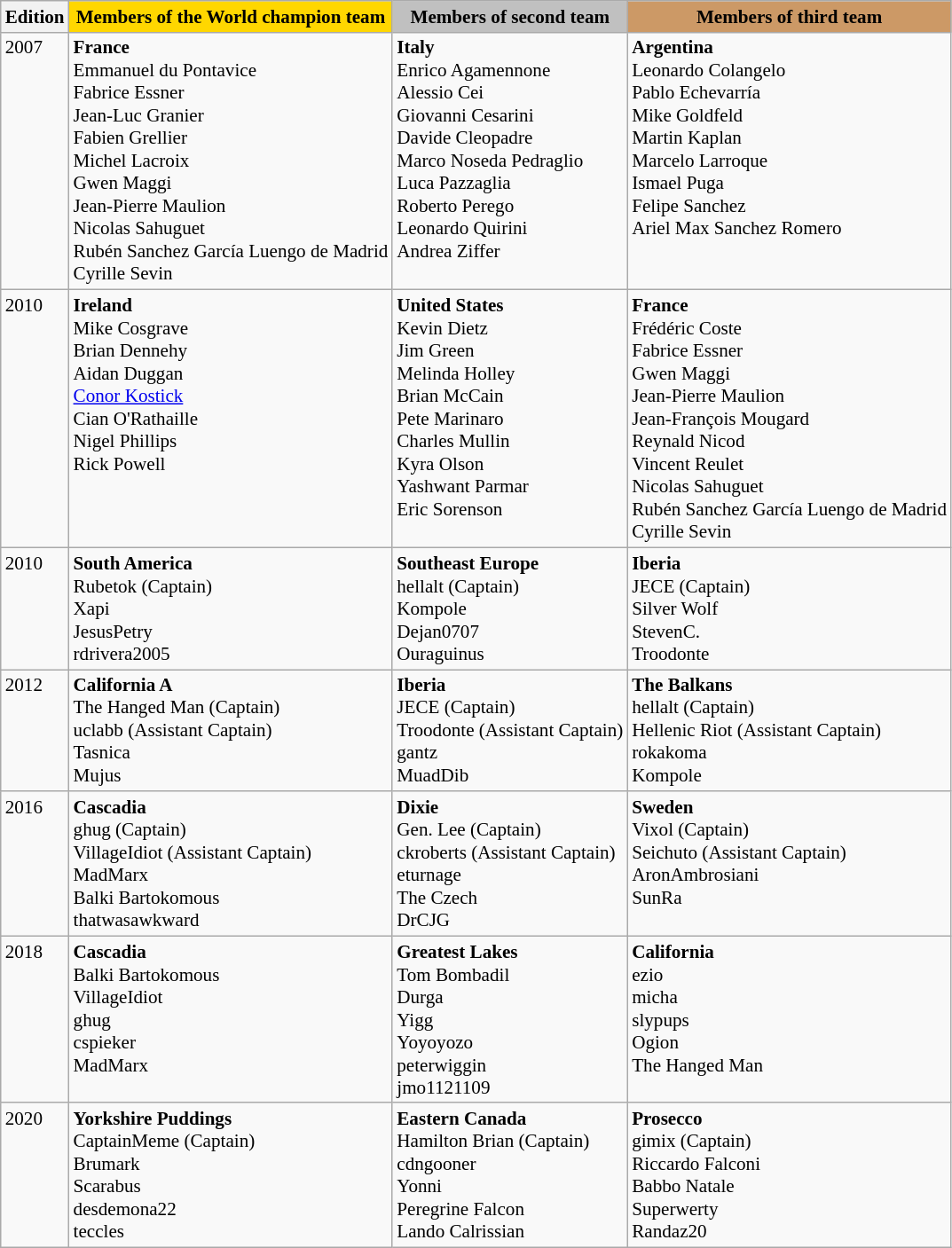<table class="wikitable" style="font-size:88%">
<tr>
<th>Edition</th>
<th style="background:gold">Members of the World champion team</th>
<th style="background:silver">Members of second team</th>
<th style="background:#CC9966">Members of third team</th>
</tr>
<tr style="vertical-align:top">
<td>2007 </td>
<td><strong>France</strong><br> Emmanuel du Pontavice<br> Fabrice Essner<br> Jean-Luc Granier<br> Fabien Grellier<br> Michel Lacroix<br> Gwen Maggi<br> Jean-Pierre Maulion<br> Nicolas Sahuguet<br>  Rubén Sanchez García Luengo de Madrid<br> Cyrille Sevin</td>
<td><strong>Italy</strong><br> Enrico Agamennone<br>  Alessio Cei<br> Giovanni Cesarini<br> Davide Cleopadre<br> Marco Noseda Pedraglio<br> Luca Pazzaglia<br> Roberto Perego<br> Leonardo Quirini<br> Andrea Ziffer</td>
<td><strong>Argentina</strong><br> Leonardo Colangelo<br> Pablo Echevarría<br> Mike Goldfeld<br> Martin Kaplan<br> Marcelo Larroque<br> Ismael Puga<br> Felipe Sanchez<br> Ariel Max Sanchez Romero</td>
</tr>
<tr style="vertical-align:top">
<td>2010 </td>
<td><strong>Ireland</strong><br> Mike Cosgrave<br> Brian Dennehy<br> Aidan Duggan<br> <a href='#'>Conor Kostick</a><br> Cian O'Rathaille<br> Nigel Phillips<br> Rick Powell</td>
<td><strong>United States</strong><br> Kevin Dietz<br> Jim Green<br> Melinda Holley<br> Brian McCain<br> Pete Marinaro<br> Charles Mullin<br> Kyra Olson<br> Yashwant Parmar<br> Eric Sorenson</td>
<td><strong>France</strong><br> Frédéric Coste<br> Fabrice Essner<br> Gwen Maggi<br> Jean-Pierre Maulion<br> Jean-François Mougard<br> Reynald Nicod<br> Vincent Reulet<br> Nicolas Sahuguet<br>  Rubén Sanchez García Luengo de Madrid<br> Cyrille Sevin</td>
</tr>
<tr style="vertical-align:top">
<td>2010 </td>
<td><strong>South America</strong><br> Rubetok (Captain)<br> Xapi<br> JesusPetry<br> rdrivera2005</td>
<td><strong>Southeast Europe</strong><br> hellalt (Captain)<br> Kompole<br> Dejan0707<br> Ouraguinus</td>
<td><strong>Iberia</strong><br> JECE (Captain)<br> Silver Wolf<br> StevenC.<br> Troodonte</td>
</tr>
<tr style="vertical-align:top">
<td>2012 </td>
<td><strong>California A</strong><br> The Hanged Man (Captain)<br> uclabb (Assistant Captain)<br> Tasnica<br> Mujus</td>
<td><strong>Iberia</strong><br> JECE (Captain)<br> Troodonte (Assistant Captain)<br> gantz<br> MuadDib</td>
<td><strong>The Balkans</strong><br> hellalt (Captain)<br> Hellenic Riot (Assistant Captain)<br> rokakoma<br> Kompole</td>
</tr>
<tr style="vertical-align:top">
<td>2016 </td>
<td><strong>Cascadia</strong><br> ghug (Captain)<br> VillageIdiot (Assistant Captain)<br> MadMarx<br> Balki Bartokomous<br> thatwasawkward</td>
<td><strong>Dixie</strong><br> Gen. Lee (Captain)<br> ckroberts (Assistant Captain)<br> eturnage<br> The Czech<br> DrCJG</td>
<td><strong>Sweden</strong><br> Vixol (Captain)<br> Seichuto (Assistant Captain)<br> AronAmbrosiani<br> SunRa</td>
</tr>
<tr style="vertical-align:top">
<td>2018 </td>
<td><strong>Cascadia</strong><br> Balki Bartokomous<br> VillageIdiot<br> ghug<br> cspieker<br> MadMarx</td>
<td><strong>Greatest Lakes</strong><br> Tom Bombadil<br> Durga<br> Yigg<br> Yoyoyozo<br> peterwiggin<br> jmo1121109</td>
<td><strong>California</strong><br> ezio<br> micha<br> slypups<br> Ogion<br> The Hanged Man</td>
</tr>
<tr style="vertical-align:top">
<td>2020 </td>
<td><strong>Yorkshire Puddings</strong><br> CaptainMeme (Captain)<br> Brumark<br> Scarabus<br> desdemona22<br> teccles</td>
<td><strong>Eastern Canada</strong><br> Hamilton Brian (Captain)<br> cdngooner<br> Yonni<br> Peregrine Falcon<br> Lando Calrissian</td>
<td><strong>Prosecco</strong><br> gimix (Captain)<br> Riccardo Falconi<br> Babbo Natale<br> Superwerty<br> Randaz20</td>
</tr>
</table>
